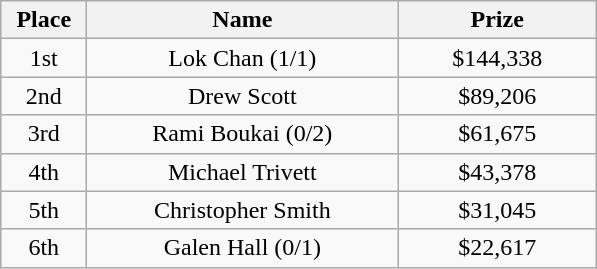<table class="wikitable">
<tr>
<th width="50">Place</th>
<th width="200">Name</th>
<th width="125">Prize</th>
</tr>
<tr>
<td align = "center">1st</td>
<td align = "center"> Lok Chan (1/1)</td>
<td align = "center">$144,338</td>
</tr>
<tr>
<td align = "center">2nd</td>
<td align = "center"> Drew Scott</td>
<td align = "center">$89,206</td>
</tr>
<tr>
<td align = "center">3rd</td>
<td align = "center"> Rami Boukai (0/2)</td>
<td align = "center">$61,675</td>
</tr>
<tr>
<td align = "center">4th</td>
<td align = "center"> Michael Trivett</td>
<td align = "center">$43,378</td>
</tr>
<tr>
<td align = "center">5th</td>
<td align = "center"> Christopher Smith</td>
<td align = "center">$31,045</td>
</tr>
<tr>
<td align = "center">6th</td>
<td align = "center"> Galen Hall (0/1)</td>
<td align = "center">$22,617</td>
</tr>
</table>
